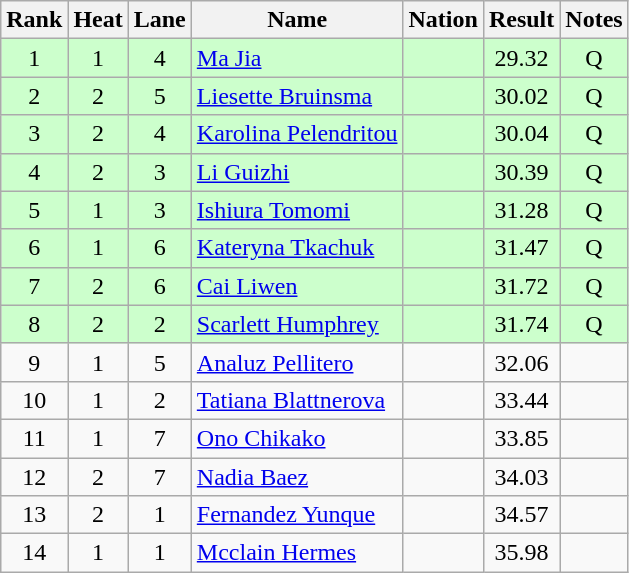<table class="wikitable sortable" style="text-align:center">
<tr>
<th>Rank</th>
<th>Heat</th>
<th>Lane</th>
<th>Name</th>
<th>Nation</th>
<th>Result</th>
<th>Notes</th>
</tr>
<tr bgcolor=ccffcc>
<td>1</td>
<td>1</td>
<td>4</td>
<td align=left><a href='#'>Ma Jia</a></td>
<td align=left></td>
<td>29.32</td>
<td>Q</td>
</tr>
<tr bgcolor=ccffcc>
<td>2</td>
<td>2</td>
<td>5</td>
<td align=left><a href='#'>Liesette Bruinsma</a></td>
<td align=left></td>
<td>30.02</td>
<td>Q</td>
</tr>
<tr bgcolor=ccffcc>
<td>3</td>
<td>2</td>
<td>4</td>
<td align=left><a href='#'>Karolina Pelendritou</a></td>
<td align=left></td>
<td>30.04</td>
<td>Q</td>
</tr>
<tr bgcolor=ccffcc>
<td>4</td>
<td>2</td>
<td>3</td>
<td align=left><a href='#'>Li Guizhi</a></td>
<td align=left></td>
<td>30.39</td>
<td>Q</td>
</tr>
<tr bgcolor=ccffcc>
<td>5</td>
<td>1</td>
<td>3</td>
<td align=left><a href='#'>Ishiura Tomomi</a></td>
<td align=left></td>
<td>31.28</td>
<td>Q</td>
</tr>
<tr bgcolor=ccffcc>
<td>6</td>
<td>1</td>
<td>6</td>
<td align=left><a href='#'>Kateryna Tkachuk</a></td>
<td align=left></td>
<td>31.47</td>
<td>Q</td>
</tr>
<tr bgcolor=ccffcc>
<td>7</td>
<td>2</td>
<td>6</td>
<td align=left><a href='#'>Cai Liwen</a></td>
<td align=left></td>
<td>31.72</td>
<td>Q</td>
</tr>
<tr bgcolor=ccffcc>
<td>8</td>
<td>2</td>
<td>2</td>
<td align=left><a href='#'>Scarlett Humphrey</a></td>
<td align=left></td>
<td>31.74</td>
<td>Q</td>
</tr>
<tr>
<td>9</td>
<td>1</td>
<td>5</td>
<td align=left><a href='#'>Analuz Pellitero</a></td>
<td align=left></td>
<td>32.06</td>
<td></td>
</tr>
<tr>
<td>10</td>
<td>1</td>
<td>2</td>
<td align=left><a href='#'>Tatiana Blattnerova</a></td>
<td align=left></td>
<td>33.44</td>
<td></td>
</tr>
<tr>
<td>11</td>
<td>1</td>
<td>7</td>
<td align=left><a href='#'>Ono Chikako</a></td>
<td align=left></td>
<td>33.85</td>
<td></td>
</tr>
<tr>
<td>12</td>
<td>2</td>
<td>7</td>
<td align=left><a href='#'>Nadia Baez</a></td>
<td align=left></td>
<td>34.03</td>
<td></td>
</tr>
<tr>
<td>13</td>
<td>2</td>
<td>1</td>
<td align=left><a href='#'>Fernandez Yunque</a></td>
<td align=left></td>
<td>34.57</td>
<td></td>
</tr>
<tr>
<td>14</td>
<td>1</td>
<td>1</td>
<td align=left><a href='#'>Mcclain Hermes</a></td>
<td align=left></td>
<td>35.98</td>
<td></td>
</tr>
</table>
